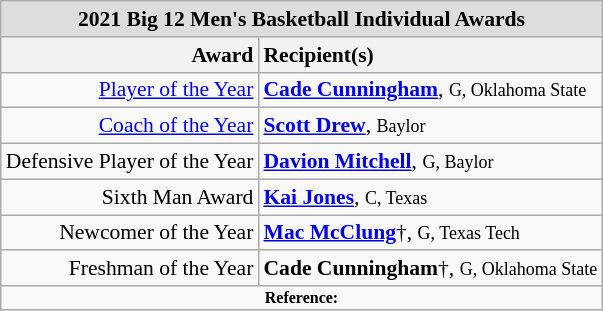<table class="wikitable" style="white-space:nowrap; font-size:90%;">
<tr>
<td colspan="7" style="text-align:center; background:#ddd;"><strong>2021 Big 12 Men's Basketball Individual Awards</strong></td>
</tr>
<tr>
<th style="text-align:right;">Award</th>
<th style="text-align:left;">Recipient(s)</th>
</tr>
<tr>
<td style="text-align:right;"><a href='#'>Player of the Year</a></td>
<td style="text-align:left;"><strong><a href='#'>Cade Cunningham</a></strong>, <small>G, Oklahoma State</small><br></td>
</tr>
<tr>
<td style="text-align:right;"><a href='#'>Coach of the Year</a></td>
<td style="text-align:left;"><strong><a href='#'>Scott Drew</a></strong>, <small>Baylor</small></td>
</tr>
<tr>
<td style="text-align:right;">Defensive Player of the Year</td>
<td style="text-align:left;"><strong><a href='#'>Davion Mitchell</a></strong>, <small>G, Baylor</small><br></td>
</tr>
<tr>
<td style="text-align:right;">Sixth Man Award</td>
<td style="text-align:left;"><strong><a href='#'>Kai Jones</a></strong>, <small>C, Texas</small><br></td>
</tr>
<tr>
<td style="text-align:right;">Newcomer of the Year</td>
<td style="text-align:left;"><strong><a href='#'>Mac McClung</a></strong>†, <small>G, Texas Tech</small><br></td>
</tr>
<tr>
<td style="text-align:right;">Freshman of the Year</td>
<td style="text-align:left;"><strong>Cade Cunningham</strong>†, <small>G, Oklahoma State</small><br></td>
</tr>
<tr>
<td colspan="4"  style="font-size:8pt; text-align:center;"><strong>Reference:</strong></td>
</tr>
</table>
